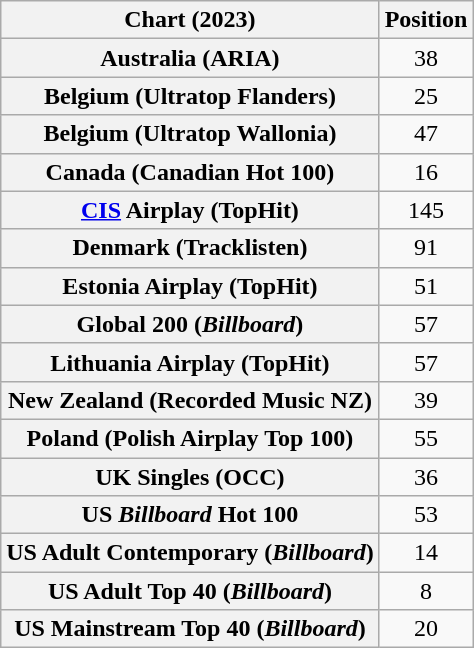<table class="wikitable sortable plainrowheaders" style="text-align:center">
<tr>
<th scope="col">Chart (2023)</th>
<th scope="col">Position</th>
</tr>
<tr>
<th scope="row">Australia (ARIA)</th>
<td>38</td>
</tr>
<tr>
<th scope="row">Belgium (Ultratop Flanders)</th>
<td>25</td>
</tr>
<tr>
<th scope="row">Belgium (Ultratop Wallonia)</th>
<td>47</td>
</tr>
<tr>
<th scope="row">Canada (Canadian Hot 100)</th>
<td>16</td>
</tr>
<tr>
<th scope="row"><a href='#'>CIS</a> Airplay (TopHit)</th>
<td>145</td>
</tr>
<tr>
<th scope="row">Denmark (Tracklisten)</th>
<td>91</td>
</tr>
<tr>
<th scope="row">Estonia Airplay (TopHit)</th>
<td>51</td>
</tr>
<tr>
<th scope="row">Global 200 (<em>Billboard</em>)</th>
<td>57</td>
</tr>
<tr>
<th scope="row">Lithuania Airplay (TopHit)</th>
<td>57</td>
</tr>
<tr>
<th scope="row">New Zealand (Recorded Music NZ)</th>
<td>39</td>
</tr>
<tr>
<th scope="row">Poland (Polish Airplay Top 100)</th>
<td>55</td>
</tr>
<tr>
<th scope="row">UK Singles (OCC)</th>
<td>36</td>
</tr>
<tr>
<th scope="row">US <em>Billboard</em> Hot 100</th>
<td>53</td>
</tr>
<tr>
<th scope="row">US Adult Contemporary (<em>Billboard</em>)</th>
<td>14</td>
</tr>
<tr>
<th scope="row">US Adult Top 40 (<em>Billboard</em>)</th>
<td>8</td>
</tr>
<tr>
<th scope="row">US Mainstream Top 40 (<em>Billboard</em>)</th>
<td>20</td>
</tr>
</table>
